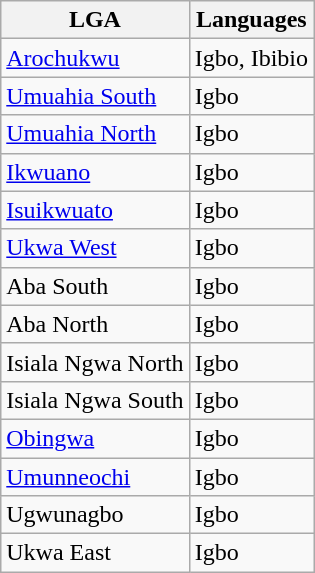<table class="wikitable">
<tr>
<th>LGA</th>
<th>Languages</th>
</tr>
<tr>
<td><a href='#'>Arochukwu</a></td>
<td>Igbo, Ibibio</td>
</tr>
<tr>
<td><a href='#'>Umuahia South</a></td>
<td>Igbo</td>
</tr>
<tr>
<td><a href='#'>Umuahia North</a></td>
<td>Igbo</td>
</tr>
<tr>
<td><a href='#'>Ikwuano</a></td>
<td>Igbo</td>
</tr>
<tr>
<td><a href='#'>Isuikwuato</a></td>
<td>Igbo</td>
</tr>
<tr>
<td><a href='#'>Ukwa West</a></td>
<td>Igbo</td>
</tr>
<tr>
<td>Aba South</td>
<td>Igbo</td>
</tr>
<tr>
<td>Aba North</td>
<td>Igbo</td>
</tr>
<tr>
<td>Isiala Ngwa North</td>
<td>Igbo</td>
</tr>
<tr>
<td>Isiala Ngwa South</td>
<td>Igbo</td>
</tr>
<tr>
<td><a href='#'>Obingwa</a></td>
<td>Igbo</td>
</tr>
<tr>
<td><a href='#'>Umunneochi</a></td>
<td>Igbo</td>
</tr>
<tr>
<td>Ugwunagbo</td>
<td>Igbo</td>
</tr>
<tr>
<td>Ukwa East</td>
<td>Igbo</td>
</tr>
</table>
